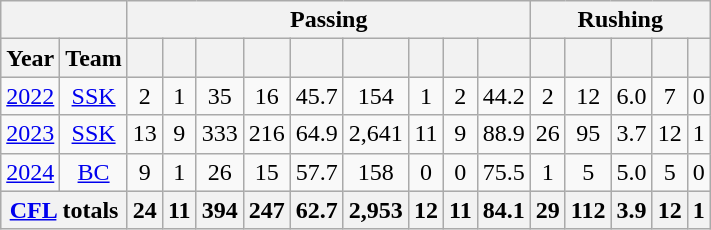<table | class="wikitable" style="text-align:center;">
<tr>
<th colspan="2"></th>
<th colspan="9">Passing</th>
<th colspan="6">Rushing</th>
</tr>
<tr bgcolor="#e0e0e0">
<th>Year</th>
<th>Team</th>
<th></th>
<th></th>
<th></th>
<th></th>
<th></th>
<th></th>
<th></th>
<th></th>
<th></th>
<th></th>
<th></th>
<th></th>
<th></th>
<th></th>
</tr>
<tr ALIGN="center">
<td><a href='#'>2022</a></td>
<td><a href='#'>SSK</a></td>
<td>2</td>
<td>1</td>
<td>35</td>
<td>16</td>
<td>45.7</td>
<td>154</td>
<td>1</td>
<td>2</td>
<td>44.2</td>
<td>2</td>
<td>12</td>
<td>6.0</td>
<td>7</td>
<td>0</td>
</tr>
<tr ALIGN="center">
<td><a href='#'>2023</a></td>
<td><a href='#'>SSK</a></td>
<td>13</td>
<td>9</td>
<td>333</td>
<td>216</td>
<td>64.9</td>
<td>2,641</td>
<td>11</td>
<td>9</td>
<td>88.9</td>
<td>26</td>
<td>95</td>
<td>3.7</td>
<td>12</td>
<td>1</td>
</tr>
<tr ALIGN="center">
<td><a href='#'>2024</a></td>
<td><a href='#'>BC</a></td>
<td>9</td>
<td>1</td>
<td>26</td>
<td>15</td>
<td>57.7</td>
<td>158</td>
<td>0</td>
<td>0</td>
<td>75.5</td>
<td>1</td>
<td>5</td>
<td>5.0</td>
<td>5</td>
<td>0</td>
</tr>
<tr bgcolor="#e0e0e0">
<th colspan="2"><a href='#'>CFL</a> totals</th>
<th>24</th>
<th>11</th>
<th>394</th>
<th>247</th>
<th>62.7</th>
<th>2,953</th>
<th>12</th>
<th>11</th>
<th>84.1</th>
<th>29</th>
<th>112</th>
<th>3.9</th>
<th>12</th>
<th>1</th>
</tr>
</table>
